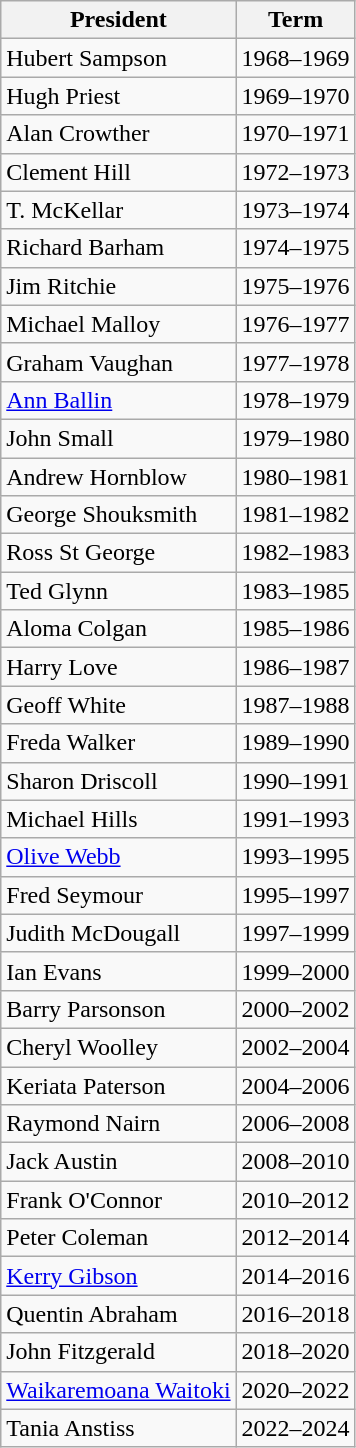<table class="wikitable">
<tr>
<th colspan="1">President</th>
<th>Term</th>
</tr>
<tr>
<td>Hubert Sampson</td>
<td>1968–1969</td>
</tr>
<tr>
<td>Hugh Priest</td>
<td>1969–1970</td>
</tr>
<tr>
<td>Alan Crowther</td>
<td>1970–1971</td>
</tr>
<tr>
<td>Clement Hill</td>
<td>1972–1973</td>
</tr>
<tr>
<td>T. McKellar</td>
<td>1973–1974</td>
</tr>
<tr>
<td>Richard Barham</td>
<td>1974–1975</td>
</tr>
<tr>
<td>Jim Ritchie</td>
<td>1975–1976</td>
</tr>
<tr>
<td>Michael Malloy</td>
<td>1976–1977</td>
</tr>
<tr>
<td>Graham Vaughan</td>
<td>1977–1978</td>
</tr>
<tr>
<td><a href='#'>Ann Ballin</a></td>
<td>1978–1979</td>
</tr>
<tr>
<td>John Small</td>
<td>1979–1980</td>
</tr>
<tr>
<td>Andrew Hornblow</td>
<td>1980–1981</td>
</tr>
<tr>
<td>George Shouksmith</td>
<td>1981–1982</td>
</tr>
<tr>
<td>Ross St George</td>
<td>1982–1983</td>
</tr>
<tr>
<td>Ted Glynn</td>
<td>1983–1985</td>
</tr>
<tr>
<td>Aloma Colgan</td>
<td>1985–1986</td>
</tr>
<tr>
<td>Harry Love</td>
<td>1986–1987</td>
</tr>
<tr>
<td>Geoff White</td>
<td>1987–1988</td>
</tr>
<tr>
<td>Freda Walker</td>
<td>1989–1990</td>
</tr>
<tr>
<td>Sharon Driscoll</td>
<td>1990–1991</td>
</tr>
<tr>
<td>Michael Hills</td>
<td>1991–1993</td>
</tr>
<tr>
<td><a href='#'>Olive Webb</a></td>
<td>1993–1995</td>
</tr>
<tr>
<td>Fred Seymour</td>
<td>1995–1997</td>
</tr>
<tr>
<td>Judith McDougall</td>
<td>1997–1999</td>
</tr>
<tr>
<td>Ian Evans</td>
<td>1999–2000</td>
</tr>
<tr>
<td>Barry Parsonson</td>
<td>2000–2002</td>
</tr>
<tr>
<td>Cheryl Woolley</td>
<td>2002–2004</td>
</tr>
<tr>
<td>Keriata Paterson</td>
<td>2004–2006</td>
</tr>
<tr>
<td>Raymond Nairn</td>
<td>2006–2008</td>
</tr>
<tr>
<td>Jack Austin</td>
<td>2008–2010</td>
</tr>
<tr>
<td>Frank O'Connor</td>
<td>2010–2012</td>
</tr>
<tr>
<td>Peter Coleman</td>
<td>2012–2014</td>
</tr>
<tr>
<td><a href='#'>Kerry Gibson</a></td>
<td>2014–2016</td>
</tr>
<tr>
<td>Quentin Abraham</td>
<td>2016–2018</td>
</tr>
<tr>
<td>John Fitzgerald</td>
<td>2018–2020</td>
</tr>
<tr>
<td><a href='#'>Waikaremoana Waitoki</a></td>
<td>2020–2022</td>
</tr>
<tr>
<td>Tania Anstiss</td>
<td>2022–2024</td>
</tr>
</table>
